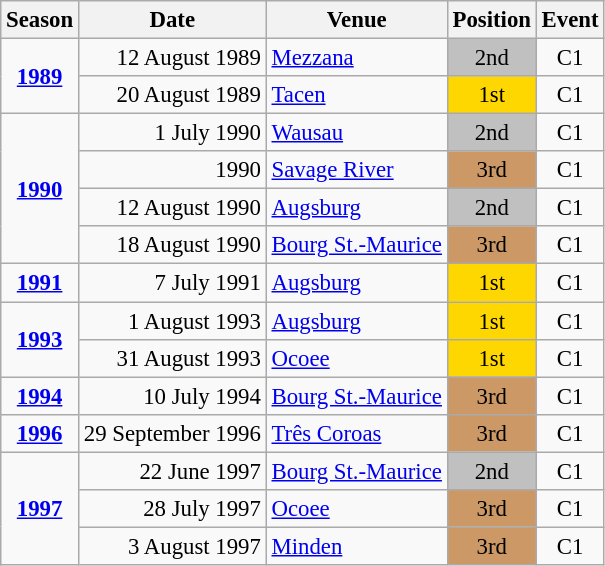<table class="wikitable" style="text-align:center; font-size:95%;">
<tr>
<th>Season</th>
<th>Date</th>
<th>Venue</th>
<th>Position</th>
<th>Event</th>
</tr>
<tr>
<td rowspan=2><strong><a href='#'>1989</a></strong></td>
<td align=right>12 August 1989</td>
<td align=left><a href='#'>Mezzana</a></td>
<td bgcolor=silver>2nd</td>
<td>C1</td>
</tr>
<tr>
<td align=right>20 August 1989</td>
<td align=left><a href='#'>Tacen</a></td>
<td bgcolor=gold>1st</td>
<td>C1</td>
</tr>
<tr>
<td rowspan=4><strong><a href='#'>1990</a></strong></td>
<td align=right>1 July 1990</td>
<td align=left><a href='#'>Wausau</a></td>
<td bgcolor=silver>2nd</td>
<td>C1</td>
</tr>
<tr>
<td align=right>1990</td>
<td align=left><a href='#'>Savage River</a></td>
<td bgcolor=cc9966>3rd</td>
<td>C1</td>
</tr>
<tr>
<td align=right>12 August 1990</td>
<td align=left><a href='#'>Augsburg</a></td>
<td bgcolor=silver>2nd</td>
<td>C1</td>
</tr>
<tr>
<td align=right>18 August 1990</td>
<td align=left><a href='#'>Bourg St.-Maurice</a></td>
<td bgcolor=cc9966>3rd</td>
<td>C1</td>
</tr>
<tr>
<td><strong><a href='#'>1991</a></strong></td>
<td align=right>7 July 1991</td>
<td align=left><a href='#'>Augsburg</a></td>
<td bgcolor=gold>1st</td>
<td>C1</td>
</tr>
<tr>
<td rowspan=2><strong><a href='#'>1993</a></strong></td>
<td align=right>1 August 1993</td>
<td align=left><a href='#'>Augsburg</a></td>
<td bgcolor=gold>1st</td>
<td>C1</td>
</tr>
<tr>
<td align=right>31 August 1993</td>
<td align=left><a href='#'>Ocoee</a></td>
<td bgcolor=gold>1st</td>
<td>C1</td>
</tr>
<tr>
<td><strong><a href='#'>1994</a></strong></td>
<td align=right>10 July 1994</td>
<td align=left><a href='#'>Bourg St.-Maurice</a></td>
<td bgcolor=cc9966>3rd</td>
<td>C1</td>
</tr>
<tr>
<td><strong><a href='#'>1996</a></strong></td>
<td align=right>29 September 1996</td>
<td align=left><a href='#'>Três Coroas</a></td>
<td bgcolor=cc9966>3rd</td>
<td>C1</td>
</tr>
<tr>
<td rowspan=3><strong><a href='#'>1997</a></strong></td>
<td align=right>22 June 1997</td>
<td align=left><a href='#'>Bourg St.-Maurice</a></td>
<td bgcolor=silver>2nd</td>
<td>C1</td>
</tr>
<tr>
<td align=right>28 July 1997</td>
<td align=left><a href='#'>Ocoee</a></td>
<td bgcolor=cc9966>3rd</td>
<td>C1</td>
</tr>
<tr>
<td align=right>3 August 1997</td>
<td align=left><a href='#'>Minden</a></td>
<td bgcolor=cc9966>3rd</td>
<td>C1</td>
</tr>
</table>
